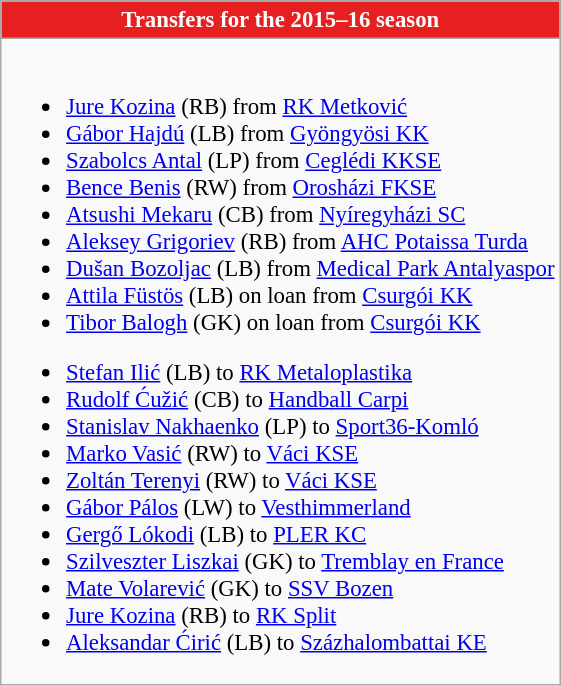<table class="wikitable collapsible collapsed" style="font-size:95%">
<tr>
<th style="color:white; background:#E62020"> <strong>Transfers for the 2015–16 season</strong></th>
</tr>
<tr>
<td><br>
<ul><li> <a href='#'>Jure Kozina</a> (RB) from  <a href='#'>RK Metković</a></li><li> <a href='#'>Gábor Hajdú</a> (LB) from  <a href='#'>Gyöngyösi KK</a></li><li> <a href='#'>Szabolcs Antal</a> (LP) from  <a href='#'>Ceglédi KKSE</a></li><li> <a href='#'>Bence Benis</a> (RW) from  <a href='#'>Orosházi FKSE</a></li><li> <a href='#'>Atsushi Mekaru</a> (CB) from  <a href='#'>Nyíregyházi SC</a></li><li> <a href='#'>Aleksey Grigoriev</a> (RB) from  <a href='#'>AHC Potaissa Turda</a></li><li> <a href='#'>Dušan Bozoljac</a> (LB) from  <a href='#'>Medical Park Antalyaspor</a></li><li> <a href='#'>Attila Füstös</a> (LB) on loan from  <a href='#'>Csurgói KK</a></li><li> <a href='#'>Tibor Balogh</a> (GK) on loan from  <a href='#'>Csurgói KK</a></li></ul><ul><li> <a href='#'>Stefan Ilić</a> (LB) to  <a href='#'>RK Metaloplastika</a></li><li> <a href='#'>Rudolf Ćužić</a> (CB) to  <a href='#'>Handball Carpi</a></li><li> <a href='#'>Stanislav Nakhaenko</a> (LP) to  <a href='#'>Sport36-Komló</a></li><li> <a href='#'>Marko Vasić</a> (RW) to  <a href='#'>Váci KSE</a></li><li> <a href='#'>Zoltán Terenyi</a> (RW) to  <a href='#'>Váci KSE</a></li><li> <a href='#'>Gábor Pálos</a> (LW) to  <a href='#'>Vesthimmerland</a></li><li> <a href='#'>Gergő Lókodi</a> (LB) to  <a href='#'>PLER KC</a></li><li> <a href='#'>Szilveszter Liszkai</a> (GK) to  <a href='#'>Tremblay en France</a></li><li> <a href='#'>Mate Volarević</a> (GK) to  <a href='#'>SSV Bozen</a></li><li> <a href='#'>Jure Kozina</a> (RB) to  <a href='#'>RK Split</a></li><li> <a href='#'>Aleksandar Ćirić</a> (LB) to  <a href='#'>Százhalombattai KE</a></li></ul></td>
</tr>
</table>
